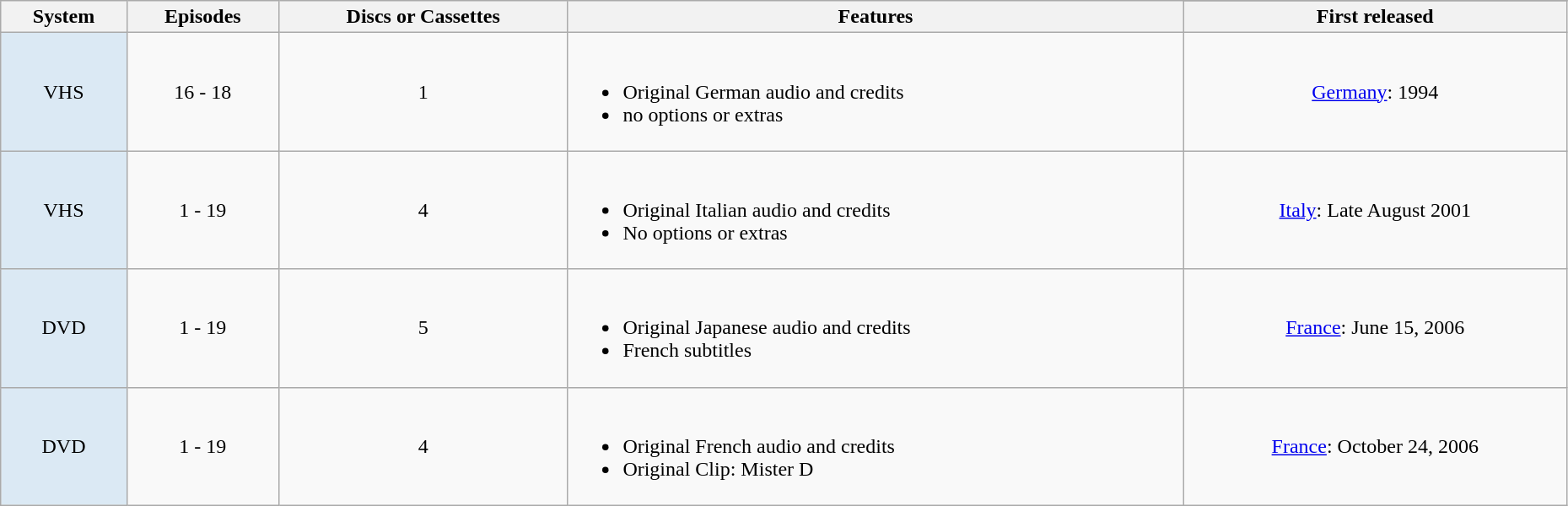<table class="wikitable" style="width:98%;">
<tr>
<th rowspan="2">System</th>
<th rowspan="2">Episodes</th>
<th rowspan="2">Discs or Cassettes</th>
<th rowspan="2">Features</th>
</tr>
<tr>
<th>First released</th>
</tr>
<tr>
<td style="text-align:center; background:#dbe9f4;">VHS</td>
<td style="text-align:center;">16 - 18</td>
<td style="text-align:center;">1</td>
<td><br><ul><li>Original German audio and credits</li><li>no options or extras</li></ul></td>
<td style="text-align:center;"><a href='#'>Germany</a>: 1994</td>
</tr>
<tr>
<td style="text-align:center; background:#dbe9f4;">VHS</td>
<td style="text-align:center;">1 - 19</td>
<td style="text-align:center;">4</td>
<td><br><ul><li>Original Italian audio and credits</li><li>No options or extras</li></ul></td>
<td style="text-align:center;"><a href='#'>Italy</a>: Late August 2001</td>
</tr>
<tr>
<td style="text-align:center; background:#dbe9f4;">DVD</td>
<td style="text-align:center;">1 - 19</td>
<td style="text-align:center;">5</td>
<td><br><ul><li>Original Japanese audio and credits</li><li>French subtitles</li></ul></td>
<td style="text-align:center;"><a href='#'>France</a>: June 15, 2006</td>
</tr>
<tr>
<td style="text-align:center; background:#dbe9f4;">DVD</td>
<td style="text-align:center;">1 - 19</td>
<td style="text-align:center;">4</td>
<td><br><ul><li>Original French audio and credits</li><li>Original Clip: Mister D</li></ul></td>
<td style="text-align:center;"><a href='#'>France</a>: October 24, 2006</td>
</tr>
</table>
